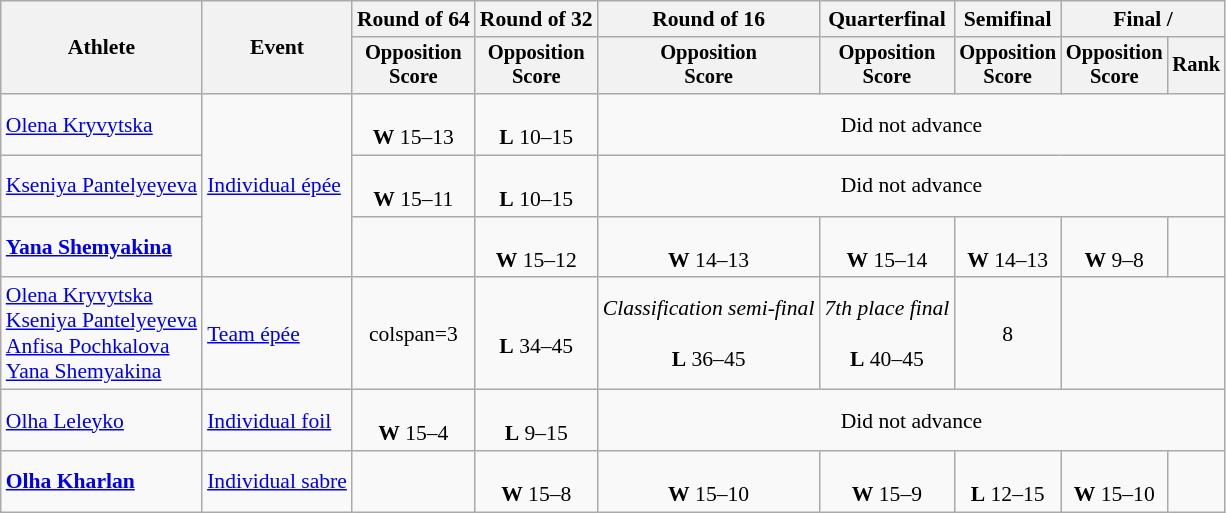<table class="wikitable" style="font-size:90%">
<tr>
<th rowspan="2">Athlete</th>
<th rowspan="2">Event</th>
<th>Round of 64</th>
<th>Round of 32</th>
<th>Round of 16</th>
<th>Quarterfinal</th>
<th>Semifinal</th>
<th colspan=2>Final / </th>
</tr>
<tr style="font-size:95%">
<th>Opposition <br> Score</th>
<th>Opposition <br> Score</th>
<th>Opposition <br> Score</th>
<th>Opposition <br> Score</th>
<th>Opposition <br> Score</th>
<th>Opposition <br> Score</th>
<th>Rank</th>
</tr>
<tr align=center>
<td align=left><a href='#'>Olena Kryvytska</a></td>
<td align=left rowspan=3><a href='#'>Individual épée</a></td>
<td><br><strong>W</strong> 15–13</td>
<td><br><strong>L</strong> 10–15</td>
<td colspan=5>Did not advance</td>
</tr>
<tr align=center>
<td align=left><a href='#'>Kseniya Pantelyeyeva</a></td>
<td><br><strong>W</strong> 15–11</td>
<td><br><strong>L</strong> 10–15</td>
<td colspan=5>Did not advance</td>
</tr>
<tr align=center>
<td align=left><strong><a href='#'>Yana Shemyakina</a></strong></td>
<td></td>
<td><br><strong>W</strong> 15–12</td>
<td><br><strong>W</strong> 14–13</td>
<td><br><strong>W</strong> 15–14</td>
<td><br><strong>W</strong> 14–13</td>
<td><br><strong>W</strong> 9–8</td>
<td></td>
</tr>
<tr align=center>
<td align=left><a href='#'>Olena Kryvytska</a><br><a href='#'>Kseniya Pantelyeyeva</a><br><a href='#'>Anfisa Pochkalova</a><br><a href='#'>Yana Shemyakina</a></td>
<td align=left><a href='#'>Team épée</a></td>
<td>colspan=3 </td>
<td><br><strong>L</strong> 34–45</td>
<td><em>Classification semi-final</em><br><br><strong>L</strong> 36–45</td>
<td><em>7th place final</em><br><br><strong>L</strong> 40–45</td>
<td>8</td>
</tr>
<tr align=center>
<td align=left><a href='#'>Olha Leleyko</a></td>
<td align=left><a href='#'>Individual foil</a></td>
<td><br><strong>W</strong> 15–4</td>
<td><br><strong>L</strong> 9–15</td>
<td colspan=5>Did not advance</td>
</tr>
<tr align=center>
<td align=left><strong><a href='#'>Olha Kharlan</a></strong></td>
<td align=left><a href='#'>Individual sabre</a></td>
<td></td>
<td><br><strong>W</strong> 15–8</td>
<td><br><strong>W</strong> 15–10</td>
<td><br><strong>W</strong> 15–9</td>
<td><br><strong>L</strong> 12–15</td>
<td><br><strong>W</strong> 15–10</td>
<td></td>
</tr>
</table>
